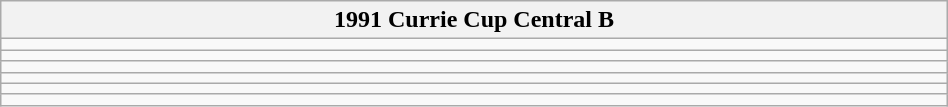<table class="wikitable" width=50%>
<tr>
<th>1991 Currie Cup Central B</th>
</tr>
<tr>
<td></td>
</tr>
<tr>
<td></td>
</tr>
<tr>
<td></td>
</tr>
<tr>
<td></td>
</tr>
<tr>
<td></td>
</tr>
<tr>
<td></td>
</tr>
</table>
